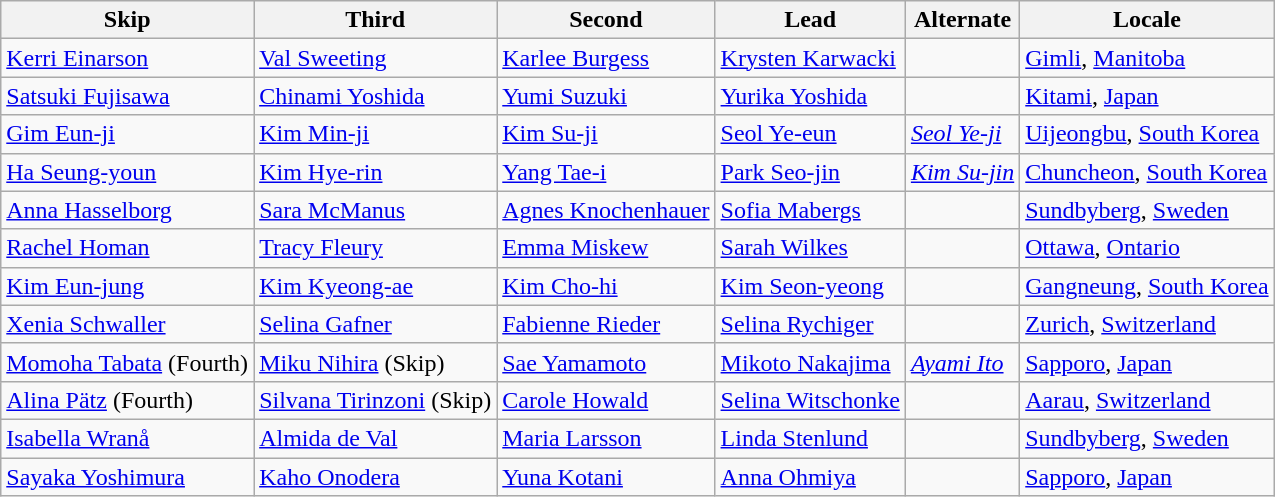<table class=wikitable>
<tr>
<th scope="col">Skip</th>
<th scope="col">Third</th>
<th scope="col">Second</th>
<th scope="col">Lead</th>
<th scope="col">Alternate</th>
<th scope="col">Locale</th>
</tr>
<tr>
<td><a href='#'>Kerri Einarson</a></td>
<td><a href='#'>Val Sweeting</a></td>
<td><a href='#'>Karlee Burgess</a></td>
<td><a href='#'>Krysten Karwacki</a></td>
<td></td>
<td> <a href='#'>Gimli</a>, <a href='#'>Manitoba</a></td>
</tr>
<tr>
<td><a href='#'>Satsuki Fujisawa</a></td>
<td><a href='#'>Chinami Yoshida</a></td>
<td><a href='#'>Yumi Suzuki</a></td>
<td><a href='#'>Yurika Yoshida</a></td>
<td></td>
<td> <a href='#'>Kitami</a>, <a href='#'>Japan</a></td>
</tr>
<tr>
<td><a href='#'>Gim Eun-ji</a></td>
<td><a href='#'>Kim Min-ji</a></td>
<td><a href='#'>Kim Su-ji</a></td>
<td><a href='#'>Seol Ye-eun</a></td>
<td><em><a href='#'>Seol Ye-ji</a></em></td>
<td> <a href='#'>Uijeongbu</a>, <a href='#'>South Korea</a></td>
</tr>
<tr>
<td><a href='#'>Ha Seung-youn</a></td>
<td><a href='#'>Kim Hye-rin</a></td>
<td><a href='#'>Yang Tae-i</a></td>
<td><a href='#'>Park Seo-jin</a></td>
<td><em><a href='#'>Kim Su-jin</a></em></td>
<td> <a href='#'>Chuncheon</a>, <a href='#'>South Korea</a></td>
</tr>
<tr>
<td><a href='#'>Anna Hasselborg</a></td>
<td><a href='#'>Sara McManus</a></td>
<td><a href='#'>Agnes Knochenhauer</a></td>
<td><a href='#'>Sofia Mabergs</a></td>
<td></td>
<td> <a href='#'>Sundbyberg</a>, <a href='#'>Sweden</a></td>
</tr>
<tr>
<td><a href='#'>Rachel Homan</a></td>
<td><a href='#'>Tracy Fleury</a></td>
<td><a href='#'>Emma Miskew</a></td>
<td><a href='#'>Sarah Wilkes</a></td>
<td></td>
<td> <a href='#'>Ottawa</a>, <a href='#'>Ontario</a></td>
</tr>
<tr>
<td><a href='#'>Kim Eun-jung</a></td>
<td><a href='#'>Kim Kyeong-ae</a></td>
<td><a href='#'>Kim Cho-hi</a></td>
<td><a href='#'>Kim Seon-yeong</a></td>
<td></td>
<td> <a href='#'>Gangneung</a>, <a href='#'>South Korea</a></td>
</tr>
<tr>
<td><a href='#'>Xenia Schwaller</a></td>
<td><a href='#'>Selina Gafner</a></td>
<td><a href='#'>Fabienne Rieder</a></td>
<td><a href='#'>Selina Rychiger</a></td>
<td></td>
<td> <a href='#'>Zurich</a>, <a href='#'>Switzerland</a></td>
</tr>
<tr>
<td><a href='#'>Momoha Tabata</a> (Fourth)</td>
<td><a href='#'>Miku Nihira</a> (Skip)</td>
<td><a href='#'>Sae Yamamoto</a></td>
<td><a href='#'>Mikoto Nakajima</a></td>
<td><em><a href='#'>Ayami Ito</a></em></td>
<td> <a href='#'>Sapporo</a>, <a href='#'>Japan</a></td>
</tr>
<tr>
<td><a href='#'>Alina Pätz</a> (Fourth)</td>
<td><a href='#'>Silvana Tirinzoni</a> (Skip)</td>
<td><a href='#'>Carole Howald</a></td>
<td><a href='#'>Selina Witschonke</a></td>
<td></td>
<td> <a href='#'>Aarau</a>, <a href='#'>Switzerland</a></td>
</tr>
<tr>
<td><a href='#'>Isabella Wranå</a></td>
<td><a href='#'>Almida de Val</a></td>
<td><a href='#'>Maria Larsson</a></td>
<td><a href='#'>Linda Stenlund</a></td>
<td></td>
<td> <a href='#'>Sundbyberg</a>, <a href='#'>Sweden</a></td>
</tr>
<tr>
<td><a href='#'>Sayaka Yoshimura</a></td>
<td><a href='#'>Kaho Onodera</a></td>
<td><a href='#'>Yuna Kotani</a></td>
<td><a href='#'>Anna Ohmiya</a></td>
<td></td>
<td> <a href='#'>Sapporo</a>, <a href='#'>Japan</a></td>
</tr>
</table>
